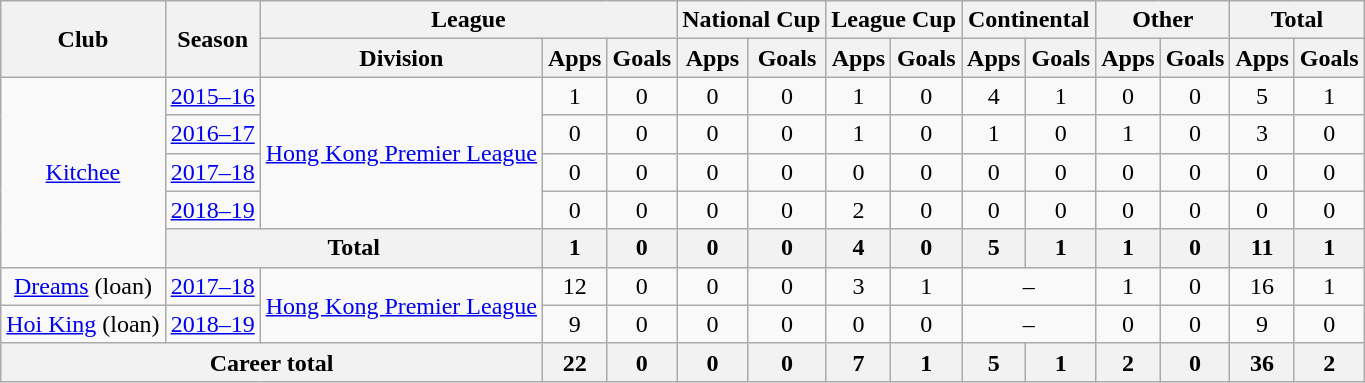<table class="wikitable" style="text-align: center">
<tr>
<th rowspan="2">Club</th>
<th rowspan="2">Season</th>
<th colspan="3">League</th>
<th colspan="2">National Cup</th>
<th colspan="2">League Cup</th>
<th colspan="2">Continental</th>
<th colspan="2">Other</th>
<th colspan="2">Total</th>
</tr>
<tr>
<th>Division</th>
<th>Apps</th>
<th>Goals</th>
<th>Apps</th>
<th>Goals</th>
<th>Apps</th>
<th>Goals</th>
<th>Apps</th>
<th>Goals</th>
<th>Apps</th>
<th>Goals</th>
<th>Apps</th>
<th>Goals</th>
</tr>
<tr>
<td rowspan="5"><a href='#'>Kitchee</a></td>
<td><a href='#'>2015–16</a></td>
<td rowspan="4"><a href='#'>Hong Kong Premier League</a></td>
<td>1</td>
<td>0</td>
<td>0</td>
<td>0</td>
<td>1</td>
<td>0</td>
<td>4</td>
<td>1</td>
<td>0</td>
<td>0</td>
<td>5</td>
<td>1</td>
</tr>
<tr>
<td><a href='#'>2016–17</a></td>
<td>0</td>
<td>0</td>
<td>0</td>
<td>0</td>
<td>1</td>
<td>0</td>
<td>1</td>
<td>0</td>
<td>1</td>
<td>0</td>
<td>3</td>
<td>0</td>
</tr>
<tr>
<td><a href='#'>2017–18</a></td>
<td>0</td>
<td>0</td>
<td>0</td>
<td>0</td>
<td>0</td>
<td>0</td>
<td>0</td>
<td>0</td>
<td>0</td>
<td>0</td>
<td>0</td>
<td>0</td>
</tr>
<tr>
<td><a href='#'>2018–19</a></td>
<td>0</td>
<td>0</td>
<td>0</td>
<td>0</td>
<td>2</td>
<td>0</td>
<td>0</td>
<td>0</td>
<td>0</td>
<td>0</td>
<td>0</td>
<td>0</td>
</tr>
<tr>
<th colspan="2"><strong>Total</strong></th>
<th>1</th>
<th>0</th>
<th>0</th>
<th>0</th>
<th>4</th>
<th>0</th>
<th>5</th>
<th>1</th>
<th>1</th>
<th>0</th>
<th>11</th>
<th>1</th>
</tr>
<tr>
<td><a href='#'>Dreams</a> (loan)</td>
<td><a href='#'>2017–18</a></td>
<td rowspan="2"><a href='#'>Hong Kong Premier League</a></td>
<td>12</td>
<td>0</td>
<td>0</td>
<td>0</td>
<td>3</td>
<td>1</td>
<td colspan="2">–</td>
<td>1</td>
<td>0</td>
<td>16</td>
<td>1</td>
</tr>
<tr>
<td><a href='#'>Hoi King</a> (loan)</td>
<td><a href='#'>2018–19</a></td>
<td>9</td>
<td>0</td>
<td>0</td>
<td>0</td>
<td>0</td>
<td>0</td>
<td colspan="2">–</td>
<td>0</td>
<td>0</td>
<td>9</td>
<td>0</td>
</tr>
<tr>
<th colspan=3>Career total</th>
<th>22</th>
<th>0</th>
<th>0</th>
<th>0</th>
<th>7</th>
<th>1</th>
<th>5</th>
<th>1</th>
<th>2</th>
<th>0</th>
<th>36</th>
<th>2</th>
</tr>
</table>
